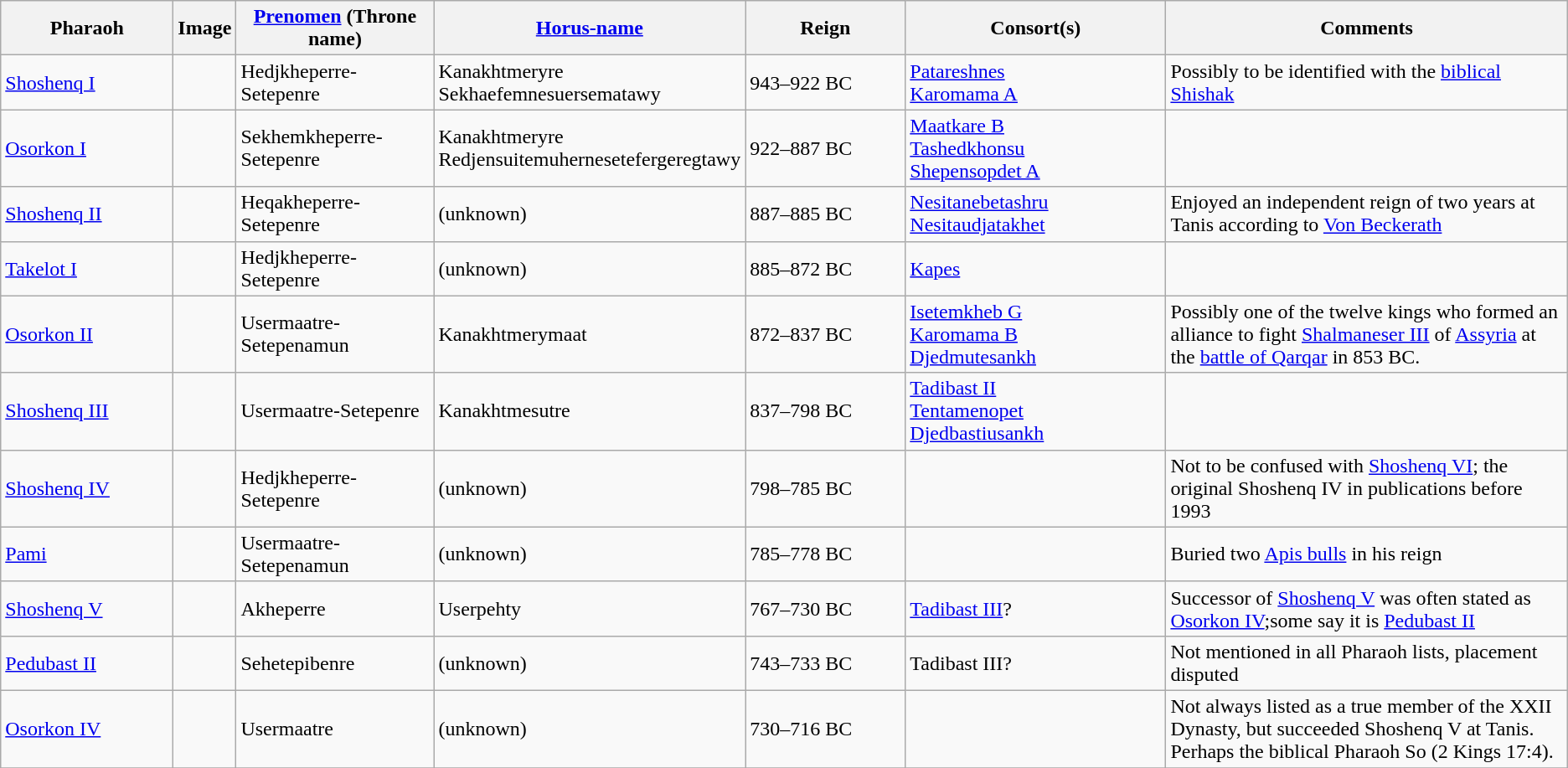<table class="wikitable">
<tr>
<th style="width:130px">Pharaoh</th>
<th>Image</th>
<th style="width:150px"><a href='#'>Prenomen</a> (Throne name)</th>
<th style="width:120px"><a href='#'>Horus-name</a></th>
<th style="width:120px">Reign</th>
<th style="width:200px">Consort(s)</th>
<th>Comments</th>
</tr>
<tr>
<td><a href='#'>Shoshenq I</a></td>
<td></td>
<td>Hedjkheperre-Setepenre</td>
<td>Kanakhtmeryre Sekhaefemnesuersematawy</td>
<td>943–922 BC</td>
<td><a href='#'>Patareshnes</a> <br> <a href='#'>Karomama A</a></td>
<td>Possibly to be identified with the <a href='#'>biblical</a> <a href='#'>Shishak</a></td>
</tr>
<tr>
<td><a href='#'>Osorkon I</a></td>
<td></td>
<td>Sekhemkheperre-Setepenre</td>
<td>Kanakhtmeryre Redjensuitemuhernesetefergeregtawy</td>
<td>922–887 BC</td>
<td><a href='#'>Maatkare B</a> <br> <a href='#'>Tashedkhonsu</a> <br> <a href='#'>Shepensopdet A</a></td>
<td></td>
</tr>
<tr>
<td><a href='#'>Shoshenq II</a></td>
<td></td>
<td>Heqakheperre-Setepenre</td>
<td>(unknown)</td>
<td>887–885 BC</td>
<td><a href='#'>Nesitanebetashru</a> <br> <a href='#'>Nesitaudjatakhet</a></td>
<td>Enjoyed an independent reign of two years at Tanis according to <a href='#'>Von Beckerath</a></td>
</tr>
<tr>
<td><a href='#'>Takelot I</a></td>
<td></td>
<td>Hedjkheperre-Setepenre</td>
<td>(unknown)</td>
<td>885–872 BC</td>
<td><a href='#'>Kapes</a></td>
<td></td>
</tr>
<tr>
<td><a href='#'>Osorkon II</a></td>
<td></td>
<td>Usermaatre-Setepenamun</td>
<td>Kanakhtmerymaat</td>
<td>872–837 BC</td>
<td><a href='#'>Isetemkheb G</a> <br> <a href='#'>Karomama B</a> <br> <a href='#'>Djedmutesankh</a></td>
<td>Possibly one of the twelve kings who formed an alliance to fight <a href='#'>Shalmaneser III</a> of <a href='#'>Assyria</a> at the <a href='#'>battle of Qarqar</a> in 853 BC.</td>
</tr>
<tr>
<td><a href='#'>Shoshenq III</a></td>
<td></td>
<td>Usermaatre-Setepenre</td>
<td>Kanakhtmesutre</td>
<td>837–798 BC</td>
<td><a href='#'>Tadibast II</a> <br> <a href='#'>Tentamenopet</a> <br> <a href='#'>Djedbastiusankh</a></td>
<td></td>
</tr>
<tr>
<td><a href='#'>Shoshenq IV</a></td>
<td></td>
<td>Hedjkheperre-Setepenre</td>
<td>(unknown)</td>
<td>798–785 BC</td>
<td></td>
<td>Not to be confused with <a href='#'>Shoshenq VI</a>; the original Shoshenq IV in publications before 1993</td>
</tr>
<tr>
<td><a href='#'>Pami</a></td>
<td></td>
<td>Usermaatre-Setepenamun</td>
<td>(unknown)</td>
<td>785–778 BC</td>
<td></td>
<td>Buried two <a href='#'>Apis bulls</a> in his reign</td>
</tr>
<tr>
<td><a href='#'>Shoshenq V</a></td>
<td></td>
<td>Akheperre</td>
<td>Userpehty</td>
<td>767–730 BC</td>
<td><a href='#'>Tadibast III</a>?</td>
<td>Successor of <a href='#'>Shoshenq V</a> was often stated as <a href='#'>Osorkon IV</a>;some say it is <a href='#'>Pedubast II</a></td>
</tr>
<tr>
<td><a href='#'>Pedubast II</a></td>
<td></td>
<td>Sehetepibenre</td>
<td>(unknown)</td>
<td>743–733 BC</td>
<td>Tadibast III?</td>
<td>Not mentioned in all Pharaoh lists, placement disputed</td>
</tr>
<tr>
<td><a href='#'>Osorkon IV</a></td>
<td></td>
<td>Usermaatre</td>
<td>(unknown)</td>
<td>730–716 BC</td>
<td></td>
<td>Not always listed as a true member of the XXII Dynasty, but succeeded Shoshenq V at Tanis.  Perhaps the biblical Pharaoh So (2 Kings 17:4).</td>
</tr>
<tr>
</tr>
</table>
